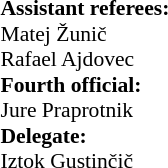<table width=100% style="font-size: 90%">
<tr>
<td><br><br><strong>Assistant referees:</strong>
<br>Matej Žunič
<br>Rafael Ajdovec
<br><strong>Fourth official:</strong>
<br>Jure Praprotnik
<br><strong>Delegate:</strong>
<br>Iztok Gustinčič</td>
</tr>
</table>
